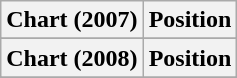<table class="wikitable sortable">
<tr>
<th>Chart (2007)</th>
<th>Position</th>
</tr>
<tr>
</tr>
<tr>
<th>Chart (2008)</th>
<th>Position</th>
</tr>
<tr>
</tr>
<tr>
</tr>
</table>
